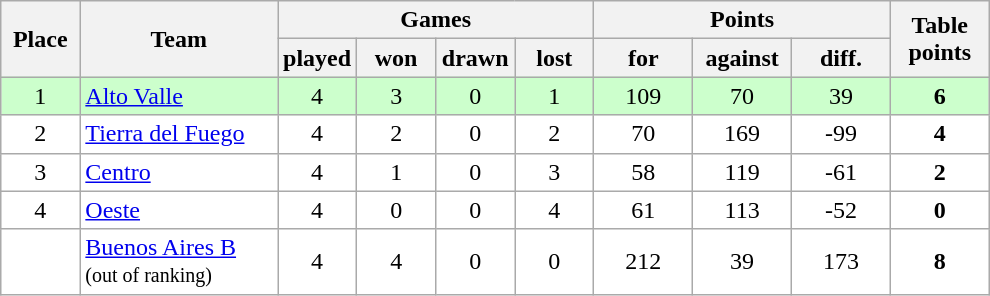<table class="wikitable">
<tr>
<th rowspan=2 width="8%">Place</th>
<th rowspan=2 width="20%">Team</th>
<th colspan=4 width="32%">Games</th>
<th colspan=3 width="30%">Points</th>
<th rowspan=2 width="10%">Table<br>points</th>
</tr>
<tr>
<th width="8%">played</th>
<th width="8%">won</th>
<th width="8%">drawn</th>
<th width="8%">lost</th>
<th width="10%">for</th>
<th width="10%">against</th>
<th width="10%">diff.</th>
</tr>
<tr align=center style="background: #ccffcc;">
<td>1</td>
<td align=left><a href='#'>Alto Valle</a></td>
<td>4</td>
<td>3</td>
<td>0</td>
<td>1</td>
<td>109</td>
<td>70</td>
<td>39</td>
<td><strong>6</strong></td>
</tr>
<tr align=center style="background: #ffffff;">
<td>2</td>
<td align=left><a href='#'>Tierra del Fuego</a></td>
<td>4</td>
<td>2</td>
<td>0</td>
<td>2</td>
<td>70</td>
<td>169</td>
<td>-99</td>
<td><strong>4</strong></td>
</tr>
<tr align=center style="background: #ffffff;">
<td>3</td>
<td align=left><a href='#'>Centro</a></td>
<td>4</td>
<td>1</td>
<td>0</td>
<td>3</td>
<td>58</td>
<td>119</td>
<td>-61</td>
<td><strong>2</strong></td>
</tr>
<tr align=center style="background: #ffffff;">
<td>4</td>
<td align=left><a href='#'>Oeste</a></td>
<td>4</td>
<td>0</td>
<td>0</td>
<td>4</td>
<td>61</td>
<td>113</td>
<td>-52</td>
<td><strong>0</strong></td>
</tr>
<tr align=center style="background: #ffffff;">
<td></td>
<td align=left><a href='#'>Buenos Aires B</a><br><small>(out of ranking)</small></td>
<td>4</td>
<td>4</td>
<td>0</td>
<td>0</td>
<td>212</td>
<td>39</td>
<td>173</td>
<td><strong>8</strong></td>
</tr>
</table>
